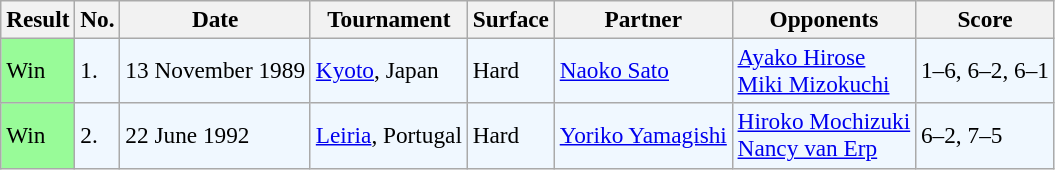<table class="sortable wikitable" style=font-size:97%>
<tr>
<th>Result</th>
<th>No.</th>
<th>Date</th>
<th>Tournament</th>
<th>Surface</th>
<th>Partner</th>
<th>Opponents</th>
<th>Score</th>
</tr>
<tr bgcolor="#f0f8ff">
<td style="background:#98fb98;">Win</td>
<td>1.</td>
<td>13 November 1989</td>
<td><a href='#'>Kyoto</a>, Japan</td>
<td>Hard</td>
<td> <a href='#'>Naoko Sato</a></td>
<td> <a href='#'>Ayako Hirose</a> <br>  <a href='#'>Miki Mizokuchi</a></td>
<td>1–6, 6–2, 6–1</td>
</tr>
<tr style="background:#f0f8ff;">
<td style="background:#98fb98;">Win</td>
<td>2.</td>
<td>22 June 1992</td>
<td><a href='#'>Leiria</a>, Portugal</td>
<td>Hard</td>
<td> <a href='#'>Yoriko Yamagishi</a></td>
<td> <a href='#'>Hiroko Mochizuki</a> <br>  <a href='#'>Nancy van Erp</a></td>
<td>6–2, 7–5</td>
</tr>
</table>
